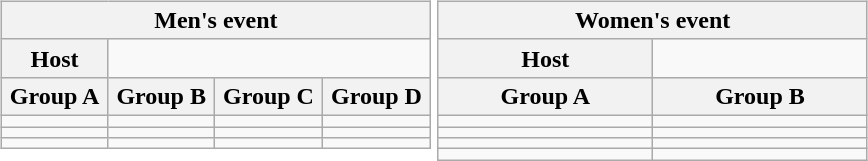<table>
<tr>
<td valign="top" width=50%><br><table class="wikitable" style= "text-align: left; Width:100%">
<tr>
<th colspan= 4>Men's event</th>
</tr>
<tr>
<th>Host</th>
<td colspan= 3></td>
</tr>
<tr>
<th>Group A</th>
<th>Group B</th>
<th>Group C</th>
<th>Group D</th>
</tr>
<tr>
<td></td>
<td></td>
<td></td>
<td></td>
</tr>
<tr>
<td></td>
<td></td>
<td></td>
<td></td>
</tr>
<tr>
<td></td>
<td></td>
<td></td>
<td></td>
</tr>
</table>
</td>
<td valign="top" width=50%><br><table class="wikitable" style= "text-align: left; Width:100%">
<tr>
<th colspan= 2>Women's event</th>
</tr>
<tr>
<th>Host</th>
<td></td>
</tr>
<tr>
<th>Group A</th>
<th>Group B</th>
</tr>
<tr>
<td></td>
<td></td>
</tr>
<tr>
<td></td>
<td></td>
</tr>
<tr>
<td></td>
<td></td>
</tr>
<tr>
<td></td>
<td></td>
</tr>
</table>
</td>
</tr>
</table>
